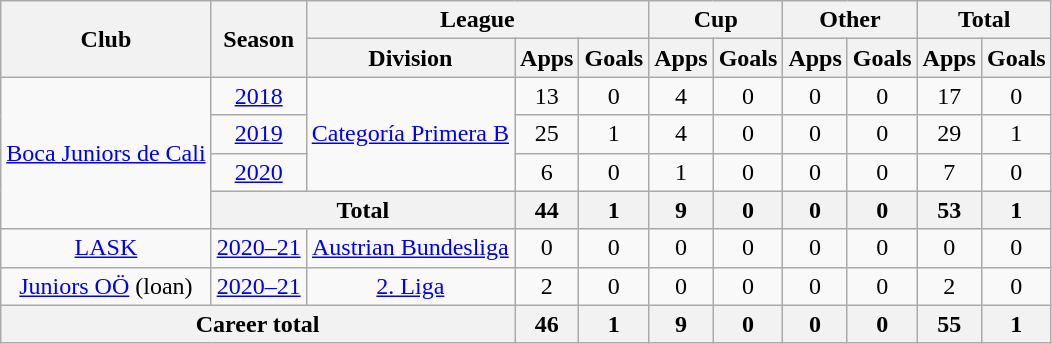<table class="wikitable" style="text-align: center">
<tr>
<th rowspan="2">Club</th>
<th rowspan="2">Season</th>
<th colspan="3">League</th>
<th colspan="2">Cup</th>
<th colspan="2">Other</th>
<th colspan="2">Total</th>
</tr>
<tr>
<th>Division</th>
<th>Apps</th>
<th>Goals</th>
<th>Apps</th>
<th>Goals</th>
<th>Apps</th>
<th>Goals</th>
<th>Apps</th>
<th>Goals</th>
</tr>
<tr>
<td rowspan="4"><a href='#'>Boca Juniors de Cali</a></td>
<td><a href='#'>2018</a></td>
<td rowspan="3"><a href='#'>Categoría Primera B</a></td>
<td>13</td>
<td>0</td>
<td>4</td>
<td>0</td>
<td>0</td>
<td>0</td>
<td>17</td>
<td>0</td>
</tr>
<tr>
<td><a href='#'>2019</a></td>
<td>25</td>
<td>1</td>
<td>4</td>
<td>0</td>
<td>0</td>
<td>0</td>
<td>29</td>
<td>1</td>
</tr>
<tr>
<td><a href='#'>2020</a></td>
<td>6</td>
<td>0</td>
<td>1</td>
<td>0</td>
<td>0</td>
<td>0</td>
<td>7</td>
<td>0</td>
</tr>
<tr>
<th colspan="2"><strong>Total</strong></th>
<th>44</th>
<th>1</th>
<th>9</th>
<th>0</th>
<th>0</th>
<th>0</th>
<th>53</th>
<th>1</th>
</tr>
<tr>
<td><a href='#'>LASK</a></td>
<td><a href='#'>2020–21</a></td>
<td><a href='#'>Austrian Bundesliga</a></td>
<td>0</td>
<td>0</td>
<td>0</td>
<td>0</td>
<td>0</td>
<td>0</td>
<td>0</td>
<td>0</td>
</tr>
<tr>
<td><a href='#'>Juniors OÖ</a> (loan)</td>
<td><a href='#'>2020–21</a></td>
<td><a href='#'>2. Liga</a></td>
<td>2</td>
<td>0</td>
<td>0</td>
<td>0</td>
<td>0</td>
<td>0</td>
<td>2</td>
<td>0</td>
</tr>
<tr>
<th colspan="3"><strong>Career total</strong></th>
<th>46</th>
<th>1</th>
<th>9</th>
<th>0</th>
<th>0</th>
<th>0</th>
<th>55</th>
<th>1</th>
</tr>
</table>
